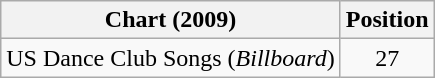<table class="wikitable">
<tr>
<th>Chart (2009)</th>
<th>Position</th>
</tr>
<tr>
<td>US Dance Club Songs (<em>Billboard</em>)</td>
<td align="center">27</td>
</tr>
</table>
